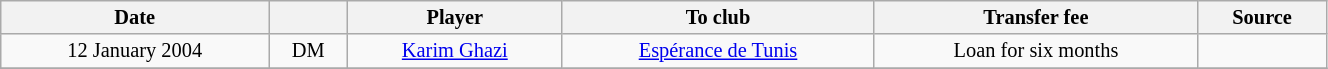<table class="wikitable sortable" style="width:70%; text-align:center; font-size:85%; text-align:centre;">
<tr>
<th><strong>Date</strong></th>
<th><strong></strong></th>
<th><strong>Player</strong></th>
<th><strong>To club</strong></th>
<th><strong>Transfer fee</strong></th>
<th><strong>Source</strong></th>
</tr>
<tr>
<td>12 January 2004</td>
<td>DM</td>
<td> <a href='#'>Karim Ghazi</a></td>
<td> <a href='#'>Espérance de Tunis</a></td>
<td>Loan for six months</td>
<td></td>
</tr>
<tr>
</tr>
</table>
